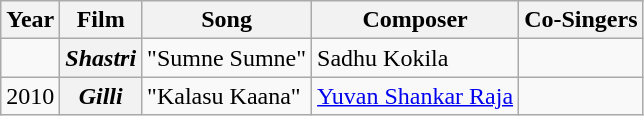<table class= "wikitable">
<tr>
<th>Year</th>
<th>Film</th>
<th>Song</th>
<th>Composer</th>
<th>Co-Singers</th>
</tr>
<tr>
<td></td>
<th><em>Shastri</em></th>
<td>"Sumne Sumne"</td>
<td>Sadhu Kokila</td>
<td></td>
</tr>
<tr>
<td>2010</td>
<th><em>Gilli</em></th>
<td>"Kalasu Kaana"</td>
<td><a href='#'>Yuvan Shankar Raja</a></td>
<td></td>
</tr>
</table>
